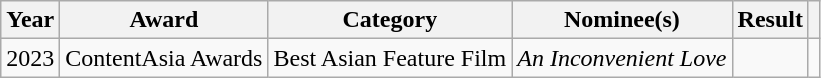<table class="wikitable sortable">
<tr>
<th>Year</th>
<th>Award</th>
<th>Category</th>
<th>Nominee(s)</th>
<th>Result</th>
<th></th>
</tr>
<tr>
<td rowspan="1" style="text-align: center;">2023</td>
<td>ContentAsia Awards</td>
<td>Best Asian Feature Film</td>
<td><em>An Inconvenient Love</em></td>
<td></td>
<td align="center"></td>
</tr>
</table>
